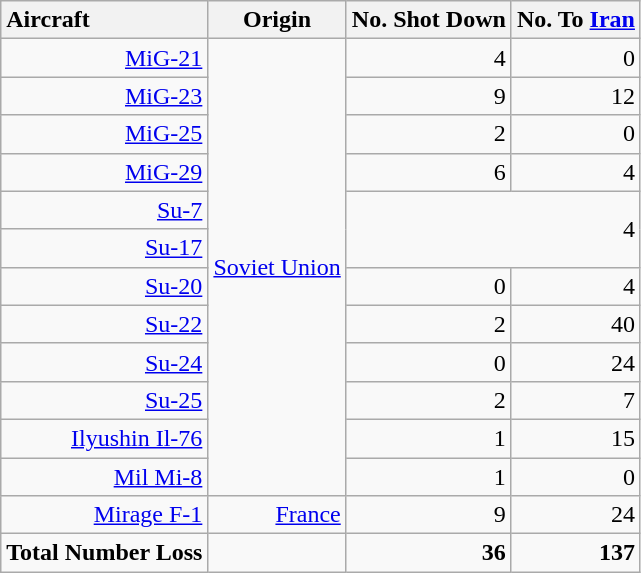<table class="sortable wikitable" style="text-align: right">
<tr>
<th style="text-align: left;">Aircraft</th>
<th>Origin</th>
<th>No. Shot Down</th>
<th>No. To <a href='#'>Iran</a></th>
</tr>
<tr>
<td><a href='#'>MiG-21</a></td>
<td rowspan="12"><a href='#'>Soviet Union</a></td>
<td>4</td>
<td>0</td>
</tr>
<tr>
<td><a href='#'>MiG-23</a></td>
<td>9</td>
<td>12</td>
</tr>
<tr>
<td><a href='#'>MiG-25</a></td>
<td>2</td>
<td>0</td>
</tr>
<tr>
<td><a href='#'>MiG-29</a></td>
<td>6</td>
<td>4</td>
</tr>
<tr>
<td><a href='#'>Su-7</a></td>
<td colspan="2" rowspan="2">4</td>
</tr>
<tr>
<td><a href='#'>Su-17</a></td>
</tr>
<tr>
<td><a href='#'>Su-20</a></td>
<td>0</td>
<td>4</td>
</tr>
<tr>
<td><a href='#'>Su-22</a></td>
<td>2</td>
<td>40</td>
</tr>
<tr>
<td><a href='#'>Su-24</a></td>
<td>0</td>
<td>24</td>
</tr>
<tr>
<td><a href='#'>Su-25</a></td>
<td>2</td>
<td>7</td>
</tr>
<tr>
<td><a href='#'>Ilyushin Il-76</a></td>
<td>1</td>
<td>15</td>
</tr>
<tr>
<td><a href='#'>Mil Mi-8</a></td>
<td>1</td>
<td>0</td>
</tr>
<tr>
<td><a href='#'>Mirage F-1</a></td>
<td><a href='#'>France</a></td>
<td>9</td>
<td>24</td>
</tr>
<tr>
<td><strong>Total Number Loss</strong></td>
<td></td>
<td><strong>36</strong></td>
<td><strong>137</strong></td>
</tr>
</table>
